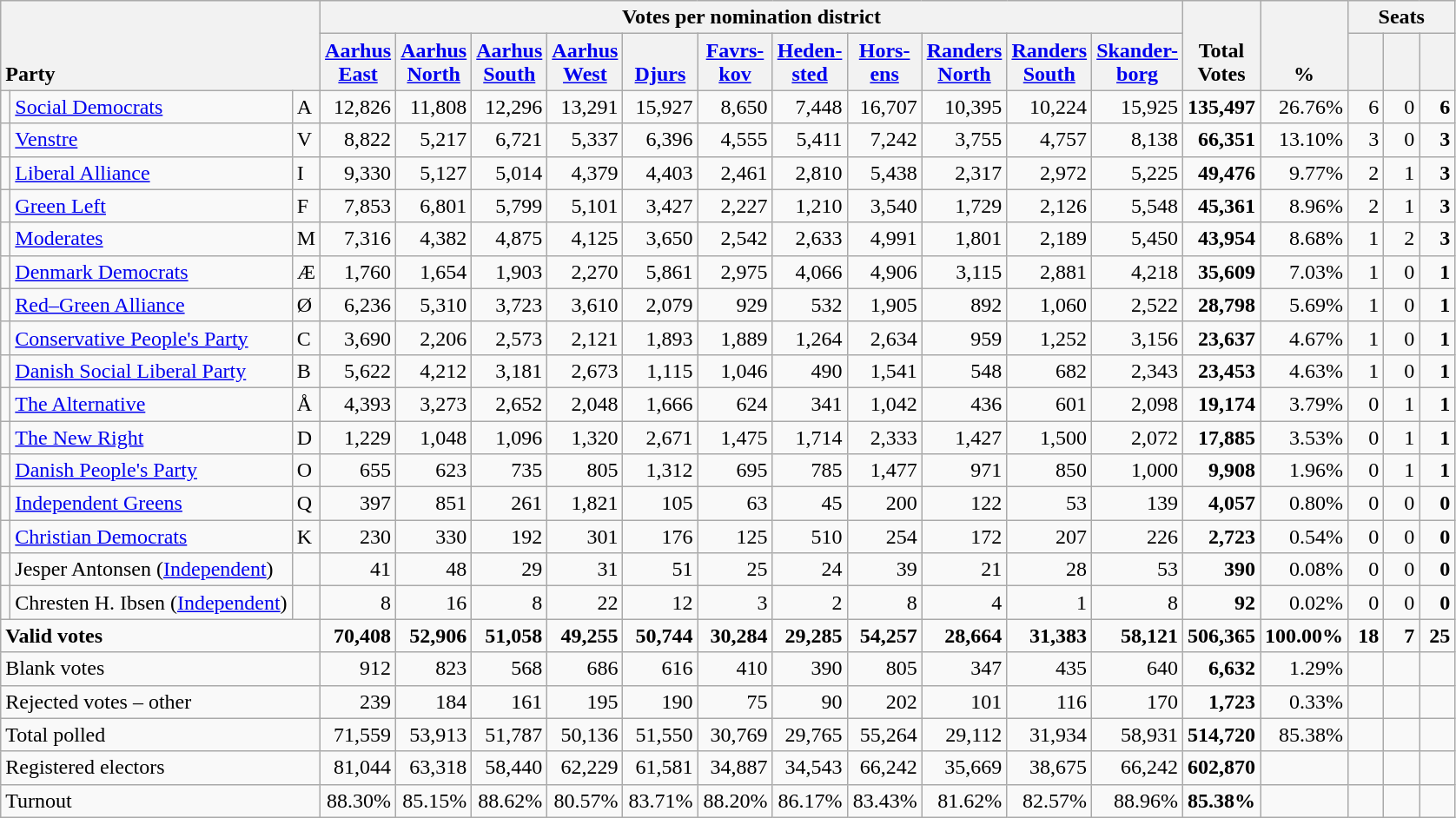<table class="wikitable" border="1" style="text-align:right;">
<tr>
<th style="text-align:left;" valign=bottom rowspan=2 colspan=3>Party</th>
<th colspan=11>Votes per nomination district</th>
<th align=center valign=bottom rowspan=2 width="50">Total Votes</th>
<th align=center valign=bottom rowspan=2 width="50">%</th>
<th colspan=3>Seats</th>
</tr>
<tr>
<th align=center valign=bottom width="50"><a href='#'>Aarhus East</a></th>
<th align=center valign=bottom width="50"><a href='#'>Aarhus North</a></th>
<th align=center valign=bottom width="50"><a href='#'>Aarhus South</a></th>
<th align=center valign=bottom width="50"><a href='#'>Aarhus West</a></th>
<th align=center valign=bottom width="50"><a href='#'>Djurs</a></th>
<th align=center valign=bottom width="50"><a href='#'>Favrs- kov</a></th>
<th align=center valign=bottom width="50"><a href='#'>Heden- sted</a></th>
<th align=center valign=bottom width="50"><a href='#'>Hors- ens</a></th>
<th align=center valign=bottom width="50"><a href='#'>Randers North</a></th>
<th align=center valign=bottom width="50"><a href='#'>Randers South</a></th>
<th align=center valign=bottom width="50"><a href='#'>Skander- borg</a></th>
<th align=center valign=bottom width="20"><small></small></th>
<th align=center valign=bottom width="20"><small><a href='#'></a></small></th>
<th align=center valign=bottom width="20"><small></small></th>
</tr>
<tr>
<td></td>
<td align=left><a href='#'>Social Democrats</a></td>
<td align=left>A</td>
<td>12,826</td>
<td>11,808</td>
<td>12,296</td>
<td>13,291</td>
<td>15,927</td>
<td>8,650</td>
<td>7,448</td>
<td>16,707</td>
<td>10,395</td>
<td>10,224</td>
<td>15,925</td>
<td><strong>135,497</strong></td>
<td>26.76%</td>
<td>6</td>
<td>0</td>
<td><strong>6</strong></td>
</tr>
<tr>
<td></td>
<td align=left><a href='#'>Venstre</a></td>
<td align=left>V</td>
<td>8,822</td>
<td>5,217</td>
<td>6,721</td>
<td>5,337</td>
<td>6,396</td>
<td>4,555</td>
<td>5,411</td>
<td>7,242</td>
<td>3,755</td>
<td>4,757</td>
<td>8,138</td>
<td><strong>66,351</strong></td>
<td>13.10%</td>
<td>3</td>
<td>0</td>
<td><strong>3</strong></td>
</tr>
<tr>
<td></td>
<td align=left><a href='#'>Liberal Alliance</a></td>
<td align=left>I</td>
<td>9,330</td>
<td>5,127</td>
<td>5,014</td>
<td>4,379</td>
<td>4,403</td>
<td>2,461</td>
<td>2,810</td>
<td>5,438</td>
<td>2,317</td>
<td>2,972</td>
<td>5,225</td>
<td><strong>49,476</strong></td>
<td>9.77%</td>
<td>2</td>
<td>1</td>
<td><strong>3</strong></td>
</tr>
<tr>
<td></td>
<td align=left><a href='#'>Green Left</a></td>
<td align=left>F</td>
<td>7,853</td>
<td>6,801</td>
<td>5,799</td>
<td>5,101</td>
<td>3,427</td>
<td>2,227</td>
<td>1,210</td>
<td>3,540</td>
<td>1,729</td>
<td>2,126</td>
<td>5,548</td>
<td><strong>45,361</strong></td>
<td>8.96%</td>
<td>2</td>
<td>1</td>
<td><strong>3</strong></td>
</tr>
<tr>
<td></td>
<td align=left><a href='#'>Moderates</a></td>
<td align=left>M</td>
<td>7,316</td>
<td>4,382</td>
<td>4,875</td>
<td>4,125</td>
<td>3,650</td>
<td>2,542</td>
<td>2,633</td>
<td>4,991</td>
<td>1,801</td>
<td>2,189</td>
<td>5,450</td>
<td><strong>43,954</strong></td>
<td>8.68%</td>
<td>1</td>
<td>2</td>
<td><strong>3</strong></td>
</tr>
<tr>
<td></td>
<td align=left><a href='#'>Denmark Democrats</a></td>
<td align=left>Æ</td>
<td>1,760</td>
<td>1,654</td>
<td>1,903</td>
<td>2,270</td>
<td>5,861</td>
<td>2,975</td>
<td>4,066</td>
<td>4,906</td>
<td>3,115</td>
<td>2,881</td>
<td>4,218</td>
<td><strong>35,609</strong></td>
<td>7.03%</td>
<td>1</td>
<td>0</td>
<td><strong>1</strong></td>
</tr>
<tr>
<td></td>
<td align=left><a href='#'>Red–Green Alliance</a></td>
<td align=left>Ø</td>
<td>6,236</td>
<td>5,310</td>
<td>3,723</td>
<td>3,610</td>
<td>2,079</td>
<td>929</td>
<td>532</td>
<td>1,905</td>
<td>892</td>
<td>1,060</td>
<td>2,522</td>
<td><strong>28,798</strong></td>
<td>5.69%</td>
<td>1</td>
<td>0</td>
<td><strong>1</strong></td>
</tr>
<tr>
<td></td>
<td align=left style="white-space: nowrap;"><a href='#'>Conservative People's Party</a></td>
<td align=left>C</td>
<td>3,690</td>
<td>2,206</td>
<td>2,573</td>
<td>2,121</td>
<td>1,893</td>
<td>1,889</td>
<td>1,264</td>
<td>2,634</td>
<td>959</td>
<td>1,252</td>
<td>3,156</td>
<td><strong>23,637</strong></td>
<td>4.67%</td>
<td>1</td>
<td>0</td>
<td><strong>1</strong></td>
</tr>
<tr>
<td></td>
<td align=left><a href='#'>Danish Social Liberal Party</a></td>
<td align=left>B</td>
<td>5,622</td>
<td>4,212</td>
<td>3,181</td>
<td>2,673</td>
<td>1,115</td>
<td>1,046</td>
<td>490</td>
<td>1,541</td>
<td>548</td>
<td>682</td>
<td>2,343</td>
<td><strong>23,453</strong></td>
<td>4.63%</td>
<td>1</td>
<td>0</td>
<td><strong>1</strong></td>
</tr>
<tr>
<td></td>
<td align=left><a href='#'>The Alternative</a></td>
<td align=left>Å</td>
<td>4,393</td>
<td>3,273</td>
<td>2,652</td>
<td>2,048</td>
<td>1,666</td>
<td>624</td>
<td>341</td>
<td>1,042</td>
<td>436</td>
<td>601</td>
<td>2,098</td>
<td><strong>19,174</strong></td>
<td>3.79%</td>
<td>0</td>
<td>1</td>
<td><strong>1</strong></td>
</tr>
<tr>
<td></td>
<td align=left><a href='#'>The New Right</a></td>
<td align=left>D</td>
<td>1,229</td>
<td>1,048</td>
<td>1,096</td>
<td>1,320</td>
<td>2,671</td>
<td>1,475</td>
<td>1,714</td>
<td>2,333</td>
<td>1,427</td>
<td>1,500</td>
<td>2,072</td>
<td><strong>17,885</strong></td>
<td>3.53%</td>
<td>0</td>
<td>1</td>
<td><strong>1</strong></td>
</tr>
<tr>
<td></td>
<td align=left><a href='#'>Danish People's Party</a></td>
<td align=left>O</td>
<td>655</td>
<td>623</td>
<td>735</td>
<td>805</td>
<td>1,312</td>
<td>695</td>
<td>785</td>
<td>1,477</td>
<td>971</td>
<td>850</td>
<td>1,000</td>
<td><strong>9,908</strong></td>
<td>1.96%</td>
<td>0</td>
<td>1</td>
<td><strong>1</strong></td>
</tr>
<tr>
<td></td>
<td align=left><a href='#'>Independent Greens</a></td>
<td align=left>Q</td>
<td>397</td>
<td>851</td>
<td>261</td>
<td>1,821</td>
<td>105</td>
<td>63</td>
<td>45</td>
<td>200</td>
<td>122</td>
<td>53</td>
<td>139</td>
<td><strong>4,057</strong></td>
<td>0.80%</td>
<td>0</td>
<td>0</td>
<td><strong>0</strong></td>
</tr>
<tr>
<td></td>
<td align=left><a href='#'>Christian Democrats</a></td>
<td align=left>K</td>
<td>230</td>
<td>330</td>
<td>192</td>
<td>301</td>
<td>176</td>
<td>125</td>
<td>510</td>
<td>254</td>
<td>172</td>
<td>207</td>
<td>226</td>
<td><strong>2,723</strong></td>
<td>0.54%</td>
<td>0</td>
<td>0</td>
<td><strong>0</strong></td>
</tr>
<tr>
<td></td>
<td align=left>Jesper Antonsen (<a href='#'>Independent</a>)</td>
<td></td>
<td>41</td>
<td>48</td>
<td>29</td>
<td>31</td>
<td>51</td>
<td>25</td>
<td>24</td>
<td>39</td>
<td>21</td>
<td>28</td>
<td>53</td>
<td><strong>390</strong></td>
<td>0.08%</td>
<td>0</td>
<td>0</td>
<td><strong>0</strong></td>
</tr>
<tr>
<td></td>
<td align=left>Chresten H. Ibsen (<a href='#'>Independent</a>)</td>
<td></td>
<td>8</td>
<td>16</td>
<td>8</td>
<td>22</td>
<td>12</td>
<td>3</td>
<td>2</td>
<td>8</td>
<td>4</td>
<td>1</td>
<td>8</td>
<td><strong>92</strong></td>
<td>0.02%</td>
<td>0</td>
<td>0</td>
<td><strong>0</strong></td>
</tr>
<tr style="font-weight:bold">
<td align=left colspan=3>Valid votes</td>
<td>70,408</td>
<td>52,906</td>
<td>51,058</td>
<td>49,255</td>
<td>50,744</td>
<td>30,284</td>
<td>29,285</td>
<td>54,257</td>
<td>28,664</td>
<td>31,383</td>
<td>58,121</td>
<td>506,365</td>
<td>100.00%</td>
<td>18</td>
<td>7</td>
<td>25</td>
</tr>
<tr>
<td align=left colspan=3>Blank votes</td>
<td>912</td>
<td>823</td>
<td>568</td>
<td>686</td>
<td>616</td>
<td>410</td>
<td>390</td>
<td>805</td>
<td>347</td>
<td>435</td>
<td>640</td>
<td><strong>6,632</strong></td>
<td>1.29%</td>
<td></td>
<td></td>
<td></td>
</tr>
<tr>
<td align=left colspan=3>Rejected votes – other</td>
<td>239</td>
<td>184</td>
<td>161</td>
<td>195</td>
<td>190</td>
<td>75</td>
<td>90</td>
<td>202</td>
<td>101</td>
<td>116</td>
<td>170</td>
<td><strong>1,723</strong></td>
<td>0.33%</td>
<td></td>
<td></td>
<td></td>
</tr>
<tr>
<td align=left colspan=3>Total polled</td>
<td>71,559</td>
<td>53,913</td>
<td>51,787</td>
<td>50,136</td>
<td>51,550</td>
<td>30,769</td>
<td>29,765</td>
<td>55,264</td>
<td>29,112</td>
<td>31,934</td>
<td>58,931</td>
<td><strong>514,720</strong></td>
<td>85.38%</td>
<td></td>
<td></td>
<td></td>
</tr>
<tr>
<td align=left colspan=3>Registered electors</td>
<td>81,044</td>
<td>63,318</td>
<td>58,440</td>
<td>62,229</td>
<td>61,581</td>
<td>34,887</td>
<td>34,543</td>
<td>66,242</td>
<td>35,669</td>
<td>38,675</td>
<td>66,242</td>
<td><strong>602,870</strong></td>
<td></td>
<td></td>
<td></td>
<td></td>
</tr>
<tr>
<td align=left colspan=3>Turnout</td>
<td>88.30%</td>
<td>85.15%</td>
<td>88.62%</td>
<td>80.57%</td>
<td>83.71%</td>
<td>88.20%</td>
<td>86.17%</td>
<td>83.43%</td>
<td>81.62%</td>
<td>82.57%</td>
<td>88.96%</td>
<td><strong>85.38%</strong></td>
<td></td>
<td></td>
<td></td>
<td></td>
</tr>
</table>
